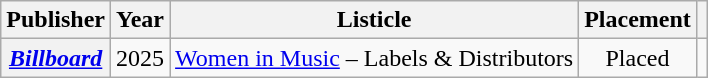<table class="wikitable plainrowheaders sortable" style="text-align:center">
<tr>
<th scope="col">Publisher</th>
<th scope="col">Year</th>
<th scope="col">Listicle</th>
<th scope="col">Placement</th>
<th scope="col" class="unsortable"></th>
</tr>
<tr>
<th scope="row" rowspan="2"><em><a href='#'>Billboard</a></em></th>
<td>2025</td>
<td><a href='#'>Women in Music</a> – Labels & Distributors</td>
<td>Placed</td>
<td></td>
</tr>
</table>
